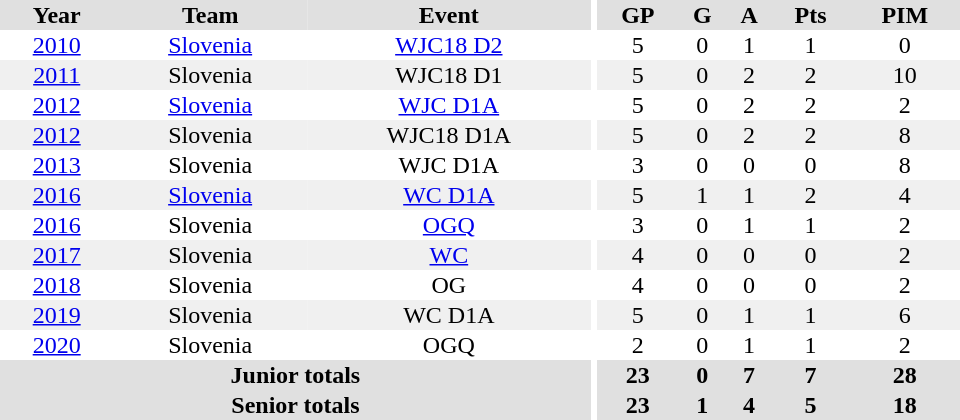<table border="0" cellpadding="1" cellspacing="0" ID="Table3" style="text-align:center; width:40em">
<tr ALIGN="center" bgcolor="#e0e0e0">
<th>Year</th>
<th>Team</th>
<th>Event</th>
<th rowspan="99" bgcolor="#ffffff"></th>
<th>GP</th>
<th>G</th>
<th>A</th>
<th>Pts</th>
<th>PIM</th>
</tr>
<tr>
<td><a href='#'>2010</a></td>
<td><a href='#'>Slovenia</a></td>
<td><a href='#'>WJC18 D2</a></td>
<td>5</td>
<td>0</td>
<td>1</td>
<td>1</td>
<td>0</td>
</tr>
<tr bgcolor="#f0f0f0">
<td><a href='#'>2011</a></td>
<td>Slovenia</td>
<td>WJC18 D1</td>
<td>5</td>
<td>0</td>
<td>2</td>
<td>2</td>
<td>10</td>
</tr>
<tr>
<td><a href='#'>2012</a></td>
<td><a href='#'>Slovenia</a></td>
<td><a href='#'>WJC D1A</a></td>
<td>5</td>
<td>0</td>
<td>2</td>
<td>2</td>
<td>2</td>
</tr>
<tr bgcolor="#f0f0f0">
<td><a href='#'>2012</a></td>
<td>Slovenia</td>
<td>WJC18 D1A</td>
<td>5</td>
<td>0</td>
<td>2</td>
<td>2</td>
<td>8</td>
</tr>
<tr>
<td><a href='#'>2013</a></td>
<td>Slovenia</td>
<td>WJC D1A</td>
<td>3</td>
<td>0</td>
<td>0</td>
<td>0</td>
<td>8</td>
</tr>
<tr bgcolor="#f0f0f0">
<td><a href='#'>2016</a></td>
<td><a href='#'>Slovenia</a></td>
<td><a href='#'>WC D1A</a></td>
<td>5</td>
<td>1</td>
<td>1</td>
<td>2</td>
<td>4</td>
</tr>
<tr>
<td><a href='#'>2016</a></td>
<td>Slovenia</td>
<td><a href='#'>OGQ</a></td>
<td>3</td>
<td>0</td>
<td>1</td>
<td>1</td>
<td>2</td>
</tr>
<tr bgcolor="#f0f0f0">
<td><a href='#'>2017</a></td>
<td>Slovenia</td>
<td><a href='#'>WC</a></td>
<td>4</td>
<td>0</td>
<td>0</td>
<td>0</td>
<td>2</td>
</tr>
<tr>
<td><a href='#'>2018</a></td>
<td>Slovenia</td>
<td>OG</td>
<td>4</td>
<td>0</td>
<td>0</td>
<td>0</td>
<td>2</td>
</tr>
<tr bgcolor="#f0f0f0">
<td><a href='#'>2019</a></td>
<td>Slovenia</td>
<td>WC D1A</td>
<td>5</td>
<td>0</td>
<td>1</td>
<td>1</td>
<td>6</td>
</tr>
<tr>
<td><a href='#'>2020</a></td>
<td>Slovenia</td>
<td>OGQ</td>
<td>2</td>
<td>0</td>
<td>1</td>
<td>1</td>
<td>2</td>
</tr>
<tr bgcolor="#e0e0e0">
<th colspan=3>Junior totals</th>
<th>23</th>
<th>0</th>
<th>7</th>
<th>7</th>
<th>28</th>
</tr>
<tr bgcolor="#e0e0e0">
<th colspan=3>Senior totals</th>
<th>23</th>
<th>1</th>
<th>4</th>
<th>5</th>
<th>18</th>
</tr>
</table>
